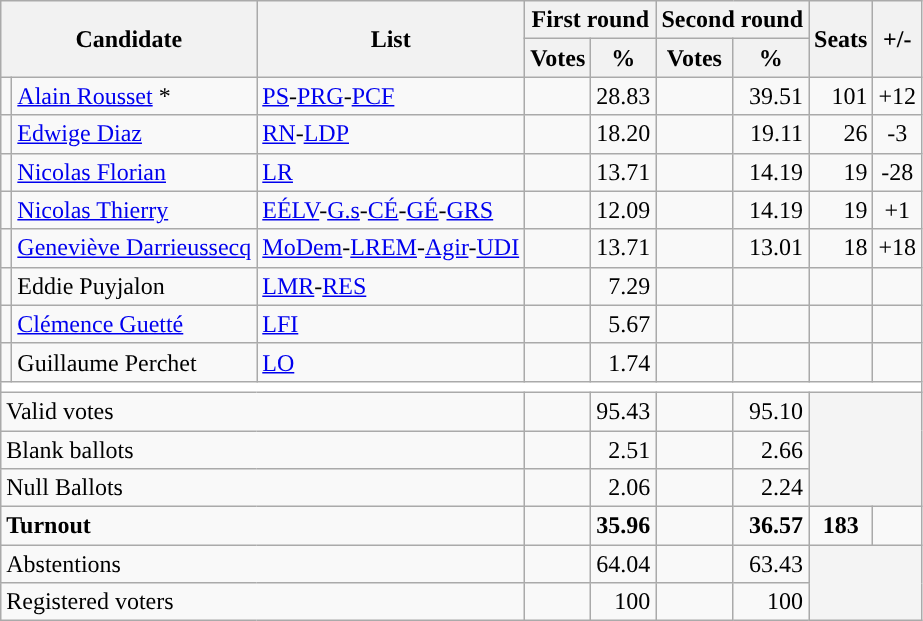<table class="wikitable centre" style="text-align:right;">
<tr>
<th rowspan=2 colspan=2 scope=col>Candidate</th>
<th rowspan=2 scope=col>List</th>
<th colspan=2 scope=col>First round</th>
<th colspan=2 scope=col>Second round</th>
<th rowspan=2 scope=col>Seats</th>
<th rowspan=2 scope=col>+/-</th>
</tr>
<tr>
<th scope=col>Votes</th>
<th scope=col>%</th>
<th scope=col>Votes</th>
<th scope=col>%</th>
</tr>
<tr>
<td style="color:inherit;background:"></td>
<td align="left"><a href='#'>Alain Rousset</a> *</td>
<td align="left"><a href='#'>PS</a>-<a href='#'>PRG</a>-<a href='#'>PCF</a></td>
<td></td>
<td>28.83</td>
<td></td>
<td>39.51</td>
<td>101</td>
<td align="center">+12</td>
</tr>
<tr>
<td style="color:inherit;background:"></td>
<td align="left"><a href='#'>Edwige Diaz</a></td>
<td align="left"><a href='#'>RN</a>-<a href='#'>LDP</a></td>
<td></td>
<td>18.20</td>
<td></td>
<td>19.11</td>
<td>26</td>
<td align="center">-3</td>
</tr>
<tr>
<td style="color:inherit;background:"></td>
<td align="left"><a href='#'>Nicolas Florian</a></td>
<td align="left"><a href='#'>LR</a></td>
<td></td>
<td>13.71</td>
<td></td>
<td>14.19</td>
<td>19</td>
<td align="center">-28</td>
</tr>
<tr>
<td style="color:inherit;background:"></td>
<td align="left"><a href='#'>Nicolas Thierry</a></td>
<td align="left"><a href='#'>EÉLV</a>-<a href='#'>G.s</a>-<a href='#'>CÉ</a>-<a href='#'>GÉ</a>-<a href='#'>GRS</a></td>
<td></td>
<td>12.09</td>
<td></td>
<td>14.19</td>
<td>19</td>
<td align="center">+1</td>
</tr>
<tr>
<td style="color:inherit;background:"></td>
<td align="left"><a href='#'>Geneviève Darrieussecq</a></td>
<td align="left"><a href='#'>MoDem</a>-<a href='#'>LREM</a>-<a href='#'>Agir</a>-<a href='#'>UDI</a></td>
<td></td>
<td>13.71</td>
<td></td>
<td>13.01</td>
<td>18</td>
<td align="center">+18</td>
</tr>
<tr>
<td style="color:inherit;background:"></td>
<td align="left">Eddie Puyjalon</td>
<td align="left"><a href='#'>LMR</a>-<a href='#'>RES</a></td>
<td></td>
<td>7.29</td>
<td></td>
<td></td>
<td></td>
<td align="center"></td>
</tr>
<tr>
<td style="color:inherit;background:"></td>
<td align="left"><a href='#'>Clémence Guetté</a></td>
<td align="left"><a href='#'>LFI</a></td>
<td></td>
<td>5.67</td>
<td></td>
<td></td>
<td></td>
<td align="center"></td>
</tr>
<tr>
<td style="color:inherit;background:"></td>
<td align="left">Guillaume Perchet</td>
<td align="left"><a href='#'>LO</a></td>
<td></td>
<td>1.74</td>
<td></td>
<td></td>
<td></td>
<td align="center"></td>
</tr>
<tr style="background:white;">
<td colspan=9></td>
</tr>
<tr>
<td colspan=3 style="text-align:left;">Valid votes</td>
<td></td>
<td>95.43</td>
<td></td>
<td>95.10</td>
<td colspan="2" rowspan="3" bgcolor=#F4F4F4></td>
</tr>
<tr>
<td colspan=3 style="text-align:left;">Blank ballots</td>
<td></td>
<td>2.51</td>
<td></td>
<td>2.66</td>
</tr>
<tr>
<td colspan=3 style="text-align:left;">Null Ballots</td>
<td></td>
<td>2.06</td>
<td></td>
<td>2.24</td>
</tr>
<tr style="font-weight:bold;">
<td colspan=3 style="text-align:left;">Turnout</td>
<td></td>
<td>35.96</td>
<td></td>
<td>36.57</td>
<td align=center>183</td>
<td align=center></td>
</tr>
<tr>
<td colspan=3 style="text-align:left;">Abstentions</td>
<td></td>
<td>64.04</td>
<td></td>
<td>63.43</td>
<td colspan="2" rowspan="2" bgcolor=#F4F4F4></td>
</tr>
<tr>
<td colspan=3 style="text-align:left;">Registered voters</td>
<td></td>
<td>100</td>
<td></td>
<td>100</td>
</tr>
</table>
